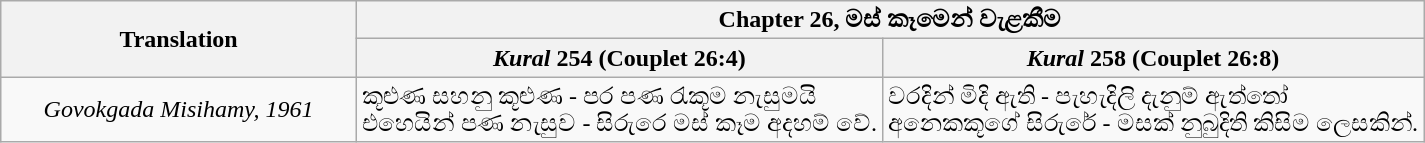<table class="wikitable">
<tr>
<th style="text-align:center; width:25%;" rowspan="2">Translation</th>
<th colspan="2">Chapter 26, මස් කෑමෙන් වැළකීම</th>
</tr>
<tr>
<th><em>Kural</em> 254 (Couplet 26:4)</th>
<th><em>Kural</em> 258 (Couplet 26:8)</th>
</tr>
<tr>
<td style="text-align:center;"><em>Govokgada Misihamy, 1961</em></td>
<td>කූළුණ සහනු කූළුණ - පර පණ රැකූම නැසුමයි<br>එහෙයින් පණ නැසුව - සිරුරෙ මස් කෑම අදහම් වේ.</td>
<td>වරදින් මිදි ඇති - පැහැදිලි දැනුම් ඇත්තෝ<br>අනෙකකූගේ සිරුරේ - මසක් නුබුදිති කිසිම ලෙසකින්.</td>
</tr>
</table>
